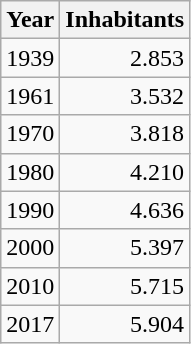<table cellspacing="0" cellpadding="0">
<tr>
<td valign="top"><br><table class="wikitable sortable zebra hintergrundfarbe5">
<tr>
<th>Year</th>
<th>Inhabitants</th>
</tr>
<tr align="right">
<td>1939</td>
<td>2.853</td>
</tr>
<tr align="right">
<td>1961</td>
<td>3.532</td>
</tr>
<tr align="right">
<td>1970</td>
<td>3.818</td>
</tr>
<tr align="right">
<td>1980</td>
<td>4.210</td>
</tr>
<tr align="right">
<td>1990</td>
<td>4.636</td>
</tr>
<tr align="right">
<td>2000</td>
<td>5.397</td>
</tr>
<tr align="right">
<td>2010</td>
<td>5.715</td>
</tr>
<tr align="right">
<td>2017</td>
<td>5.904</td>
</tr>
</table>
</td>
</tr>
</table>
